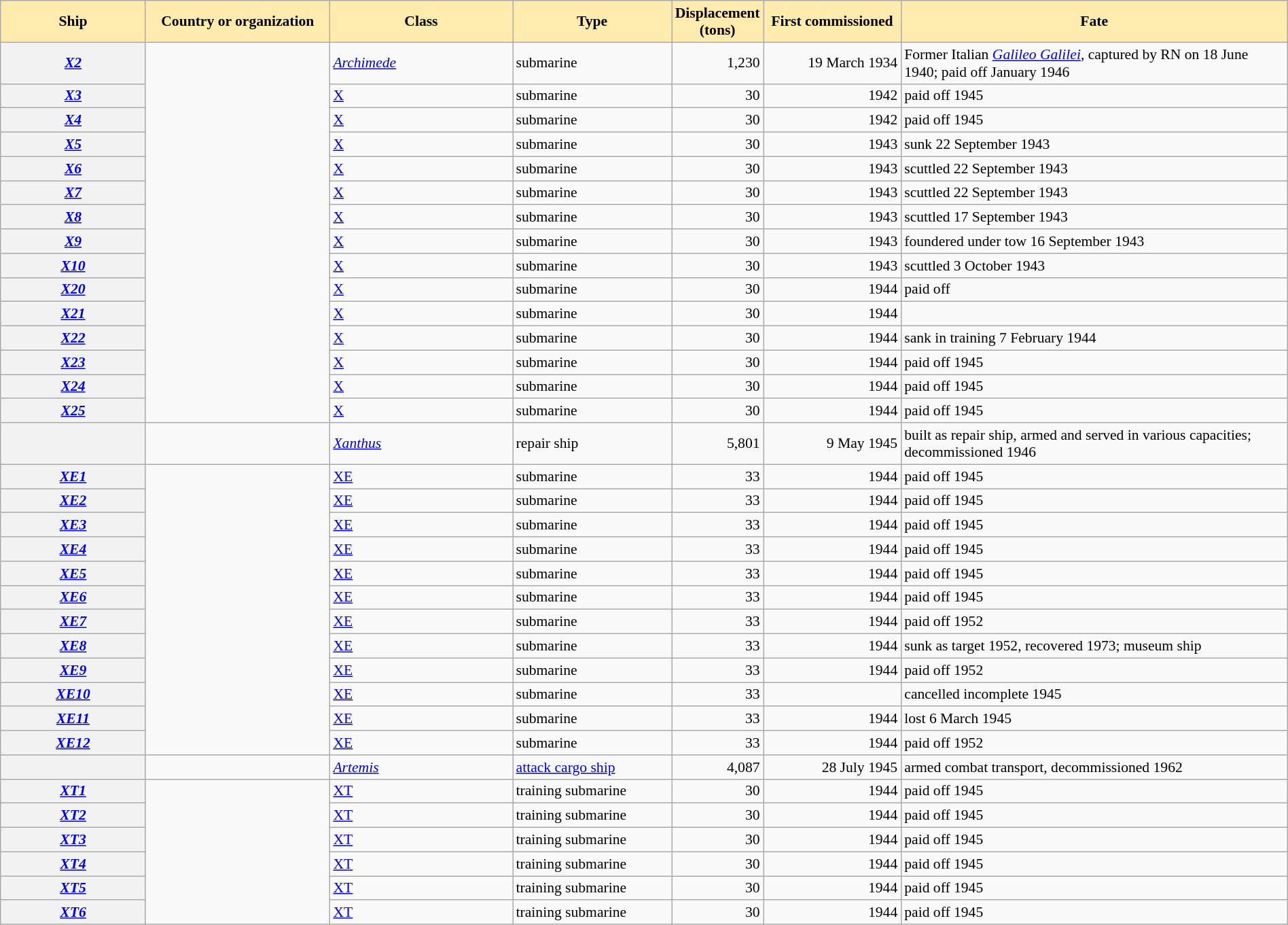<table class="wikitable sortable plainrowheaders" style="width:100%; font-size: 90%">
<tr>
<th scope="col" style="width:12%; background: #ffebad;">Ship</th>
<th scope="col" style="width:15%; background: #ffebad;">Country or organization</th>
<th scope="col" style="width:15%; background: #ffebad;">Class</th>
<th scope="col" style="width:13%; background: #ffebad;">Type</th>
<th scope="col" style="width:2%; background: #ffebad;">Displacement (tons)</th>
<th scope="col" style="width:11%; background: #ffebad;">First commissioned</th>
<th scope="col" style="width:32%; background: #ffebad;">Fate</th>
</tr>
<tr>
<th scope="row"><a href='#'><em>X2</em></a></th>
<td rowspan="15"></td>
<td><a href='#'><em>Archimede</em></a></td>
<td>submarine</td>
<td style="text-align:right;">1,230</td>
<td style="text-align:right;">19 March 1934</td>
<td>Former Italian <a href='#'><em>Galileo Galilei</em></a>, captured by RN on 18 June 1940; paid off January 1946</td>
</tr>
<tr>
<th scope="row"><a href='#'><em>X3</em></a></th>
<td><a href='#'>X</a></td>
<td>submarine</td>
<td style="text-align:right;">30</td>
<td style="text-align:right;">1942</td>
<td>paid off 1945</td>
</tr>
<tr>
<th scope="row"><a href='#'><em>X4</em></a></th>
<td><a href='#'>X</a></td>
<td>submarine</td>
<td style="text-align:right;">30</td>
<td style="text-align:right;">1942</td>
<td>paid off 1945</td>
</tr>
<tr>
<th scope="row"><a href='#'><em>X5</em></a></th>
<td><a href='#'>X</a></td>
<td>submarine</td>
<td style="text-align:right;">30</td>
<td style="text-align:right;">1943</td>
<td>sunk 22 September 1943</td>
</tr>
<tr>
<th scope="row"><a href='#'><em>X6</em></a></th>
<td><a href='#'>X</a></td>
<td>submarine</td>
<td style="text-align:right;">30</td>
<td style="text-align:right;">1943</td>
<td>scuttled 22 September 1943</td>
</tr>
<tr>
<th scope="row"><a href='#'><em>X7</em></a></th>
<td><a href='#'>X</a></td>
<td>submarine</td>
<td style="text-align:right;">30</td>
<td style="text-align:right;">1943</td>
<td>scuttled 22 September 1943</td>
</tr>
<tr>
<th scope="row"><a href='#'><em>X8</em></a></th>
<td><a href='#'>X</a></td>
<td>submarine</td>
<td style="text-align:right;">30</td>
<td style="text-align:right;">1943</td>
<td>scuttled 17 September 1943</td>
</tr>
<tr>
<th scope="row"><a href='#'><em>X9</em></a></th>
<td><a href='#'>X</a></td>
<td>submarine</td>
<td style="text-align:right;">30</td>
<td style="text-align:right;">1943</td>
<td>foundered under tow 16 September 1943</td>
</tr>
<tr>
<th scope="row"><a href='#'><em>X10</em></a></th>
<td><a href='#'>X</a></td>
<td>submarine</td>
<td style="text-align:right;">30</td>
<td style="text-align:right;">1943</td>
<td>scuttled 3 October 1943</td>
</tr>
<tr>
<th scope="row"><a href='#'><em>X20</em></a></th>
<td><a href='#'>X</a></td>
<td>submarine</td>
<td style="text-align:right;">30</td>
<td style="text-align:right;">1944</td>
<td>paid off</td>
</tr>
<tr>
<th scope="row"><a href='#'><em>X21</em></a></th>
<td><a href='#'>X</a></td>
<td>submarine</td>
<td style="text-align:right;">30</td>
<td style="text-align:right;">1944</td>
<td></td>
</tr>
<tr>
<th scope="row"><a href='#'><em>X22</em></a></th>
<td><a href='#'>X</a></td>
<td>submarine</td>
<td style="text-align:right;">30</td>
<td style="text-align:right;">1944</td>
<td>sank in training 7 February 1944</td>
</tr>
<tr>
<th scope="row"><a href='#'><em>X23</em></a></th>
<td><a href='#'>X</a></td>
<td>submarine</td>
<td style="text-align:right;">30</td>
<td style="text-align:right;">1944</td>
<td>paid off 1945</td>
</tr>
<tr>
<th scope="row"><a href='#'><em>X24</em></a></th>
<td><a href='#'>X</a></td>
<td>submarine</td>
<td style="text-align:right;">30</td>
<td style="text-align:right;">1944</td>
<td>paid off 1945</td>
</tr>
<tr>
<th scope="row"><a href='#'><em>X25</em></a></th>
<td><a href='#'>X</a></td>
<td>submarine</td>
<td style="text-align:right;">30</td>
<td style="text-align:right;">1944</td>
<td>paid off 1945</td>
</tr>
<tr>
<th scope="row"></th>
<td></td>
<td><a href='#'><em>Xanthus</em></a></td>
<td>repair ship</td>
<td style="text-align:right;">5,801</td>
<td style="text-align:right;">9 May 1945</td>
<td>built as repair ship, armed and served in various capacities; decommissioned 1946</td>
</tr>
<tr>
<th scope="row"><a href='#'><em>XE1</em></a></th>
<td rowspan="12"></td>
<td><a href='#'>XE</a></td>
<td>submarine</td>
<td style="text-align:right;">33</td>
<td style="text-align:right;">1944</td>
<td>paid off 1945</td>
</tr>
<tr>
<th scope="row"><a href='#'><em>XE2</em></a></th>
<td><a href='#'>XE</a></td>
<td>submarine</td>
<td style="text-align:right;">33</td>
<td style="text-align:right;">1944</td>
<td>paid off 1945</td>
</tr>
<tr>
<th scope="row"><a href='#'><em>XE3</em></a></th>
<td><a href='#'>XE</a></td>
<td>submarine</td>
<td style="text-align:right;">33</td>
<td style="text-align:right;">1944</td>
<td>paid off 1945</td>
</tr>
<tr>
<th scope="row"><a href='#'><em>XE4</em></a></th>
<td><a href='#'>XE</a></td>
<td>submarine</td>
<td style="text-align:right;">33</td>
<td style="text-align:right;">1944</td>
<td>paid off 1945</td>
</tr>
<tr>
<th scope="row"><a href='#'><em>XE5</em></a></th>
<td><a href='#'>XE</a></td>
<td>submarine</td>
<td style="text-align:right;">33</td>
<td style="text-align:right;">1944</td>
<td>paid off 1945</td>
</tr>
<tr>
<th scope="row"><a href='#'><em>XE6</em></a></th>
<td><a href='#'>XE</a></td>
<td>submarine</td>
<td style="text-align:right;">33</td>
<td style="text-align:right;">1944</td>
<td>paid off 1945</td>
</tr>
<tr>
<th scope="row"><a href='#'><em>XE7</em></a></th>
<td><a href='#'>XE</a></td>
<td>submarine</td>
<td style="text-align:right;">33</td>
<td style="text-align:right;">1944</td>
<td>paid off 1952</td>
</tr>
<tr>
<th scope="row"><a href='#'><em>XE8</em></a></th>
<td><a href='#'>XE</a></td>
<td>submarine</td>
<td style="text-align:right;">33</td>
<td style="text-align:right;">1944</td>
<td>sunk as target 1952, recovered 1973; museum ship</td>
</tr>
<tr>
<th scope="row"><a href='#'><em>XE9</em></a></th>
<td><a href='#'>XE</a></td>
<td>submarine</td>
<td style="text-align:right;">33</td>
<td style="text-align:right;">1944</td>
<td>paid off 1952</td>
</tr>
<tr>
<th scope="row"><a href='#'><em>XE10</em></a></th>
<td><a href='#'>XE</a></td>
<td>submarine</td>
<td style="text-align:right;">33</td>
<td style="text-align:right;"></td>
<td>cancelled incomplete 1945</td>
</tr>
<tr>
<th scope="row"><a href='#'><em>XE11</em></a></th>
<td><a href='#'>XE</a></td>
<td>submarine</td>
<td style="text-align:right;">33</td>
<td style="text-align:right;">1944</td>
<td>lost 6 March 1945</td>
</tr>
<tr>
<th scope="row"><a href='#'><em>XE12</em></a></th>
<td><a href='#'>XE</a></td>
<td>submarine</td>
<td style="text-align:right;">33</td>
<td style="text-align:right;">1944</td>
<td>paid off 1952</td>
</tr>
<tr>
<th scope="row"></th>
<td></td>
<td><a href='#'><em>Artemis</em></a></td>
<td><a href='#'>attack cargo ship</a></td>
<td style="text-align:right;">4,087</td>
<td style="text-align:right;">28 July 1945</td>
<td>armed combat transport, decommissioned 1962</td>
</tr>
<tr>
<th scope="row"><a href='#'><em>XT1</em></a></th>
<td rowspan="6"></td>
<td><a href='#'>XT</a></td>
<td>training submarine</td>
<td style="text-align:right;">30</td>
<td style="text-align:right;">1944</td>
<td>paid off 1945</td>
</tr>
<tr>
<th scope="row"><a href='#'><em>XT2</em></a></th>
<td><a href='#'>XT</a></td>
<td>training submarine</td>
<td style="text-align:right;">30</td>
<td style="text-align:right;">1944</td>
<td>paid off 1945</td>
</tr>
<tr>
<th scope="row"><a href='#'><em>XT3</em></a></th>
<td><a href='#'>XT</a></td>
<td>training submarine</td>
<td style="text-align:right;">30</td>
<td style="text-align:right;">1944</td>
<td>paid off 1945</td>
</tr>
<tr>
<th scope="row"><a href='#'><em>XT4</em></a></th>
<td><a href='#'>XT</a></td>
<td>training submarine</td>
<td style="text-align:right;">30</td>
<td style="text-align:right;">1944</td>
<td>paid off 1945</td>
</tr>
<tr>
<th scope="row"><a href='#'><em>XT5</em></a></th>
<td><a href='#'>XT</a></td>
<td>training submarine</td>
<td style="text-align:right;">30</td>
<td style="text-align:right;">1944</td>
<td>paid off 1945</td>
</tr>
<tr>
<th scope="row"><a href='#'><em>XT6</em></a></th>
<td><a href='#'>XT</a></td>
<td>training submarine</td>
<td style="text-align:right;">30</td>
<td style="text-align:right;">1944</td>
<td>paid off 1945</td>
</tr>
</table>
